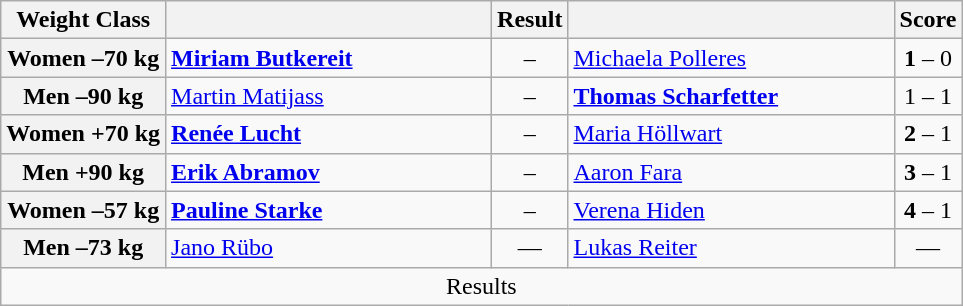<table class="wikitable">
<tr>
<th>Weight Class</th>
<th style="width:210px;"></th>
<th>Result</th>
<th style="width:210px;"></th>
<th>Score</th>
</tr>
<tr>
<th>Women –70 kg</th>
<td><strong><a href='#'>Miriam Butkereit</a></strong></td>
<td align=center><strong></strong> – </td>
<td><a href='#'>Michaela Polleres</a></td>
<td align=center><strong>1</strong> – 0</td>
</tr>
<tr>
<th>Men –90 kg</th>
<td><a href='#'>Martin Matijass</a></td>
<td align=center> – <strong></strong></td>
<td><strong><a href='#'>Thomas Scharfetter</a></strong></td>
<td align=center>1 – 1</td>
</tr>
<tr>
<th>Women +70 kg</th>
<td><strong><a href='#'>Renée Lucht</a></strong></td>
<td align=center><strong></strong> – </td>
<td><a href='#'>Maria Höllwart</a></td>
<td align=center><strong>2</strong> – 1</td>
</tr>
<tr>
<th>Men +90 kg</th>
<td><strong><a href='#'>Erik Abramov</a></strong></td>
<td align=center><strong></strong> – </td>
<td><a href='#'>Aaron Fara</a></td>
<td align=center><strong>3</strong> – 1</td>
</tr>
<tr>
<th>Women –57 kg</th>
<td><strong><a href='#'>Pauline Starke</a></strong></td>
<td align=center><strong></strong> – </td>
<td><a href='#'>Verena Hiden</a></td>
<td align=center><strong>4</strong> – 1</td>
</tr>
<tr>
<th>Men –73 kg</th>
<td><a href='#'>Jano Rübo</a></td>
<td align=center>—</td>
<td><a href='#'>Lukas Reiter</a></td>
<td align=center>—</td>
</tr>
<tr>
<td align=center colspan=5>Results</td>
</tr>
</table>
